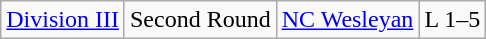<table class="wikitable">
<tr>
<td rowspan="5"><a href='#'>Division III</a></td>
<td>Second Round</td>
<td><a href='#'>NC Wesleyan</a></td>
<td>L 1–5</td>
</tr>
</table>
